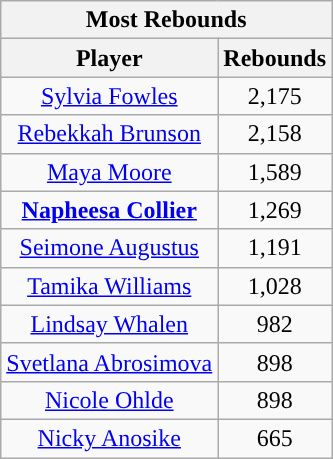<table class="wikitable sortable" style="text-align:center">
<tr>
<th colspan="5">Most Rebounds</th>
</tr>
<tr>
<th>Player</th>
<th>Rebounds</th>
</tr>
<tr>
<td><a href='#'>Sylvia Fowles</a></td>
<td>2,175</td>
</tr>
<tr>
<td><a href='#'>Rebekkah Brunson</a></td>
<td>2,158</td>
</tr>
<tr>
<td><a href='#'>Maya Moore</a></td>
<td>1,589</td>
</tr>
<tr>
<td><strong><a href='#'>Napheesa Collier</a></strong></td>
<td>1,269</td>
</tr>
<tr>
<td><a href='#'>Seimone Augustus</a></td>
<td>1,191</td>
</tr>
<tr>
<td><a href='#'>Tamika Williams</a></td>
<td>1,028</td>
</tr>
<tr>
<td><a href='#'>Lindsay Whalen</a></td>
<td>982</td>
</tr>
<tr>
<td><a href='#'>Svetlana Abrosimova</a></td>
<td>898</td>
</tr>
<tr>
<td><a href='#'>Nicole Ohlde</a></td>
<td>898</td>
</tr>
<tr>
<td><a href='#'>Nicky Anosike</a></td>
<td>665</td>
</tr>
</table>
